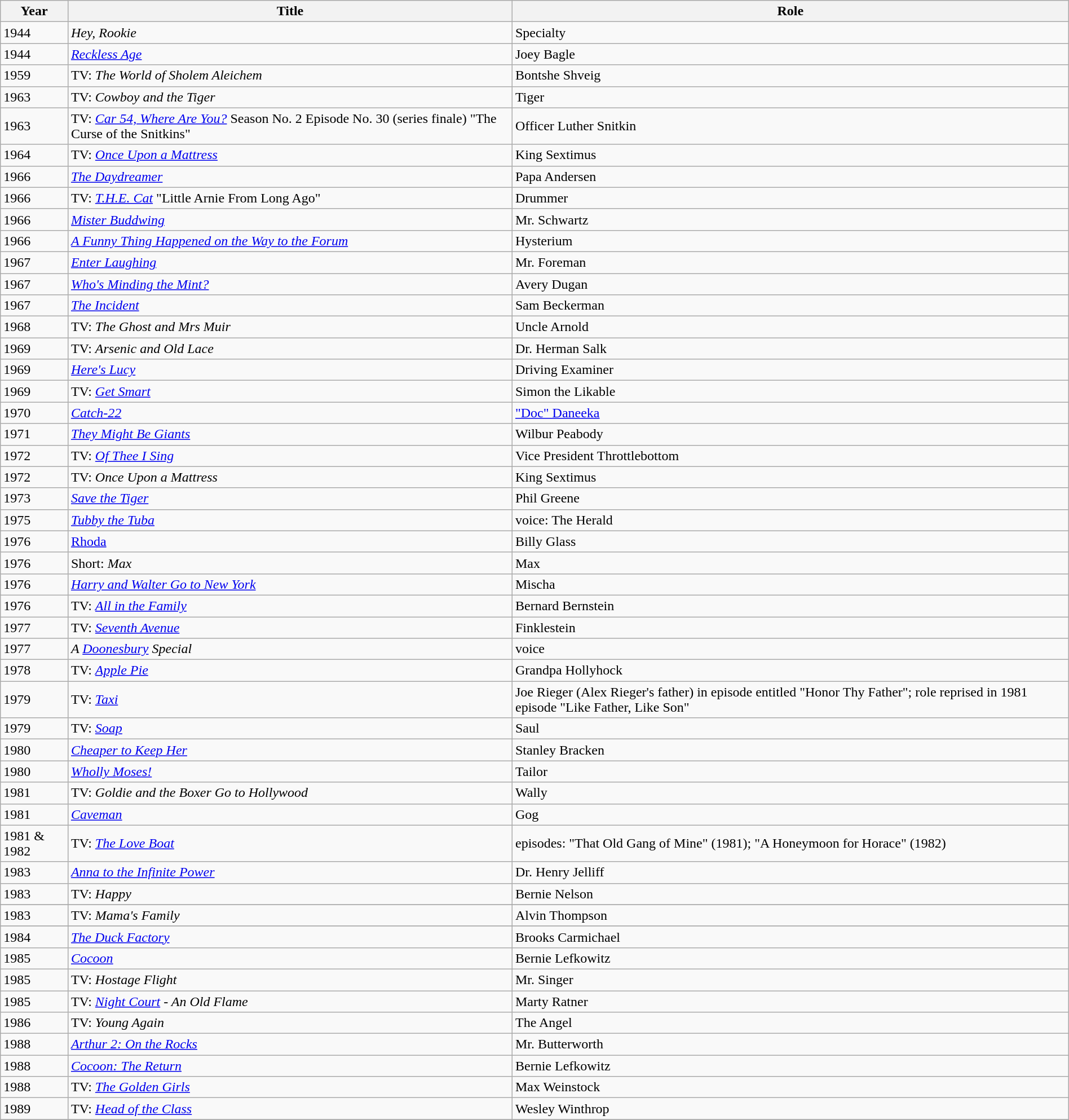<table class="wikitable plainrowheaders sortable" style="margin-right: 0;">
<tr>
<th scope="col">Year</th>
<th scope="col">Title</th>
<th scope="col">Role</th>
</tr>
<tr>
<td>1944</td>
<td><em>Hey, Rookie</em></td>
<td>Specialty</td>
</tr>
<tr>
<td>1944</td>
<td><em><a href='#'>Reckless Age</a></em></td>
<td>Joey Bagle</td>
</tr>
<tr>
<td>1959</td>
<td>TV: <em>The World of Sholem Aleichem</em></td>
<td>Bontshe Shveig</td>
</tr>
<tr>
<td>1963</td>
<td>TV: <em>Cowboy and the Tiger</em></td>
<td>Tiger</td>
</tr>
<tr>
<td>1963</td>
<td>TV: <em><a href='#'>Car 54, Where Are You?</a></em> Season No. 2 Episode No. 30 (series finale) "The Curse of the Snitkins"</td>
<td>Officer Luther Snitkin</td>
</tr>
<tr>
<td>1964</td>
<td>TV: <em><a href='#'>Once Upon a Mattress</a></em></td>
<td>King Sextimus</td>
</tr>
<tr>
<td>1966</td>
<td><em><a href='#'>The Daydreamer</a></em></td>
<td>Papa Andersen</td>
</tr>
<tr>
<td>1966</td>
<td>TV: <em><a href='#'>T.H.E. Cat</a></em> "Little Arnie From Long Ago"</td>
<td>Drummer</td>
</tr>
<tr>
<td>1966</td>
<td><em><a href='#'>Mister Buddwing</a></em></td>
<td>Mr. Schwartz</td>
</tr>
<tr>
<td>1966</td>
<td><em><a href='#'>A Funny Thing Happened on the Way to the Forum</a></em></td>
<td>Hysterium</td>
</tr>
<tr>
<td>1967</td>
<td><em><a href='#'>Enter Laughing</a></em></td>
<td>Mr. Foreman</td>
</tr>
<tr>
<td>1967</td>
<td><em><a href='#'>Who's Minding the Mint?</a></em></td>
<td>Avery Dugan</td>
</tr>
<tr>
<td>1967</td>
<td><em><a href='#'>The Incident</a></em></td>
<td>Sam Beckerman</td>
</tr>
<tr>
<td>1968</td>
<td>TV: <em>The Ghost and Mrs Muir</em></td>
<td>Uncle Arnold</td>
</tr>
<tr>
<td>1969</td>
<td>TV: <em>Arsenic and Old Lace</em></td>
<td>Dr. Herman Salk</td>
</tr>
<tr>
<td>1969</td>
<td><em><a href='#'>Here's Lucy</a></em></td>
<td>Driving Examiner</td>
</tr>
<tr>
<td>1969</td>
<td>TV: <em><a href='#'>Get Smart</a></em></td>
<td>Simon the Likable</td>
</tr>
<tr>
<td>1970</td>
<td><em><a href='#'>Catch-22</a></em></td>
<td><a href='#'>"Doc" Daneeka</a></td>
</tr>
<tr>
<td>1971</td>
<td><em><a href='#'>They Might Be Giants</a></em></td>
<td>Wilbur Peabody</td>
</tr>
<tr>
<td>1972</td>
<td>TV: <em><a href='#'>Of Thee I Sing</a></em></td>
<td>Vice President Throttlebottom</td>
</tr>
<tr>
<td>1972</td>
<td>TV: <em>Once Upon a Mattress</em></td>
<td>King Sextimus</td>
</tr>
<tr>
<td>1973</td>
<td><em><a href='#'>Save the Tiger</a></em></td>
<td>Phil Greene</td>
</tr>
<tr>
<td>1975</td>
<td><em><a href='#'>Tubby the Tuba</a></em></td>
<td>voice: The Herald</td>
</tr>
<tr>
<td>1976</td>
<td><a href='#'>Rhoda</a></td>
<td>Billy Glass</td>
</tr>
<tr>
<td>1976</td>
<td>Short: <em>Max</em></td>
<td>Max</td>
</tr>
<tr>
<td>1976</td>
<td><em><a href='#'>Harry and Walter Go to New York</a></em></td>
<td>Mischa</td>
</tr>
<tr>
<td>1976</td>
<td>TV: <em><a href='#'>All in the Family</a></em></td>
<td>Bernard Bernstein</td>
</tr>
<tr>
<td>1977</td>
<td>TV: <em><a href='#'>Seventh Avenue</a></em></td>
<td>Finklestein</td>
</tr>
<tr>
<td>1977</td>
<td><em>A <a href='#'>Doonesbury</a> Special</em></td>
<td>voice</td>
</tr>
<tr>
<td>1978</td>
<td>TV: <em><a href='#'>Apple Pie</a></em></td>
<td>Grandpa Hollyhock</td>
</tr>
<tr>
<td>1979</td>
<td>TV: <em><a href='#'>Taxi</a></em></td>
<td>Joe Rieger (Alex Rieger's father) in episode entitled "Honor Thy Father"; role reprised in 1981 episode "Like Father, Like Son"</td>
</tr>
<tr>
<td>1979</td>
<td>TV: <em><a href='#'>Soap</a></em></td>
<td>Saul</td>
</tr>
<tr>
<td>1980</td>
<td><em><a href='#'>Cheaper to Keep Her</a></em></td>
<td>Stanley Bracken</td>
</tr>
<tr>
<td>1980</td>
<td><em><a href='#'>Wholly Moses!</a></em></td>
<td>Tailor</td>
</tr>
<tr>
<td>1981</td>
<td>TV: <em>Goldie and the Boxer Go to Hollywood</em></td>
<td>Wally</td>
</tr>
<tr>
<td>1981</td>
<td><em><a href='#'>Caveman</a></em></td>
<td>Gog</td>
</tr>
<tr>
<td>1981 & 1982</td>
<td>TV: <em><a href='#'>The Love Boat</a></em></td>
<td>episodes: "That Old Gang of Mine" (1981); "A Honeymoon for Horace" (1982)</td>
</tr>
<tr>
<td>1983</td>
<td><em><a href='#'>Anna to the Infinite Power</a></em></td>
<td>Dr. Henry Jelliff</td>
</tr>
<tr>
<td>1983</td>
<td>TV: <em>Happy</em></td>
<td>Bernie Nelson</td>
</tr>
<tr>
</tr>
<tr>
<td>1983</td>
<td>TV: <em>Mama's Family</em></td>
<td>Alvin Thompson</td>
</tr>
<tr>
</tr>
<tr>
<td>1984</td>
<td><em><a href='#'>The Duck Factory</a></em></td>
<td>Brooks Carmichael</td>
</tr>
<tr>
<td>1985</td>
<td><em><a href='#'>Cocoon</a></em></td>
<td>Bernie Lefkowitz</td>
</tr>
<tr>
<td>1985</td>
<td>TV: <em>Hostage Flight</em></td>
<td>Mr. Singer</td>
</tr>
<tr>
<td>1985</td>
<td>TV: <em><a href='#'>Night Court</a> - An Old Flame</em></td>
<td>Marty Ratner</td>
</tr>
<tr>
<td>1986</td>
<td>TV: <em>Young Again</em></td>
<td>The Angel</td>
</tr>
<tr>
<td>1988</td>
<td><em><a href='#'>Arthur 2: On the Rocks</a></em></td>
<td>Mr. Butterworth</td>
</tr>
<tr>
<td>1988</td>
<td><em><a href='#'>Cocoon: The Return</a></em></td>
<td>Bernie Lefkowitz</td>
</tr>
<tr>
<td>1988</td>
<td>TV: <em><a href='#'>The Golden Girls</a></em></td>
<td>Max Weinstock</td>
</tr>
<tr>
<td>1989</td>
<td>TV: <em><a href='#'>Head of the Class</a></em></td>
<td>Wesley Winthrop</td>
</tr>
<tr>
</tr>
</table>
